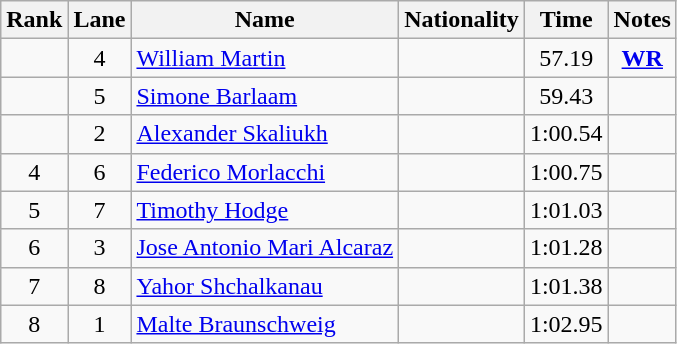<table class="wikitable sortable" style="text-align:center">
<tr>
<th>Rank</th>
<th>Lane</th>
<th>Name</th>
<th>Nationality</th>
<th>Time</th>
<th>Notes</th>
</tr>
<tr>
<td></td>
<td>4</td>
<td align=left><a href='#'>William Martin</a></td>
<td align=left></td>
<td>57.19</td>
<td><strong><a href='#'>WR</a></strong></td>
</tr>
<tr>
<td></td>
<td>5</td>
<td align=left><a href='#'>Simone Barlaam</a></td>
<td align=left></td>
<td>59.43</td>
<td></td>
</tr>
<tr>
<td></td>
<td>2</td>
<td align=left><a href='#'>Alexander Skaliukh</a></td>
<td align=left></td>
<td>1:00.54</td>
<td></td>
</tr>
<tr>
<td>4</td>
<td>6</td>
<td align=left><a href='#'>Federico Morlacchi</a></td>
<td align=left></td>
<td>1:00.75</td>
<td></td>
</tr>
<tr>
<td>5</td>
<td>7</td>
<td align=left><a href='#'>Timothy Hodge</a></td>
<td align=left></td>
<td>1:01.03</td>
<td></td>
</tr>
<tr>
<td>6</td>
<td>3</td>
<td align=left><a href='#'>Jose Antonio Mari Alcaraz</a></td>
<td align=left></td>
<td>1:01.28</td>
<td></td>
</tr>
<tr>
<td>7</td>
<td>8</td>
<td align=left><a href='#'>Yahor Shchalkanau</a></td>
<td align=left></td>
<td>1:01.38</td>
<td></td>
</tr>
<tr>
<td>8</td>
<td>1</td>
<td align=left><a href='#'>Malte Braunschweig</a></td>
<td align=left></td>
<td>1:02.95</td>
<td></td>
</tr>
</table>
